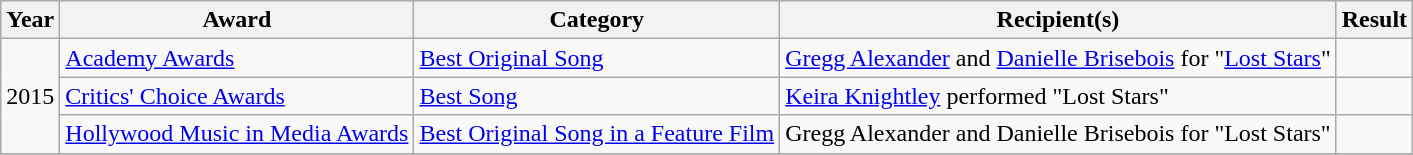<table class="wikitable">
<tr>
<th>Year</th>
<th>Award</th>
<th>Category</th>
<th>Recipient(s)</th>
<th>Result</th>
</tr>
<tr>
<td rowspan="3">2015</td>
<td><a href='#'>Academy Awards</a></td>
<td><a href='#'>Best Original Song</a></td>
<td><a href='#'>Gregg Alexander</a> and <a href='#'>Danielle Brisebois</a> for "<a href='#'>Lost Stars</a>"</td>
<td></td>
</tr>
<tr>
<td><a href='#'>Critics' Choice Awards</a></td>
<td><a href='#'>Best Song</a></td>
<td><a href='#'>Keira Knightley</a> performed "Lost Stars"</td>
<td></td>
</tr>
<tr>
<td><a href='#'>Hollywood Music in Media Awards</a></td>
<td><a href='#'>Best Original Song in a Feature Film</a></td>
<td>Gregg Alexander and Danielle Brisebois for "Lost Stars"</td>
<td></td>
</tr>
<tr>
</tr>
</table>
